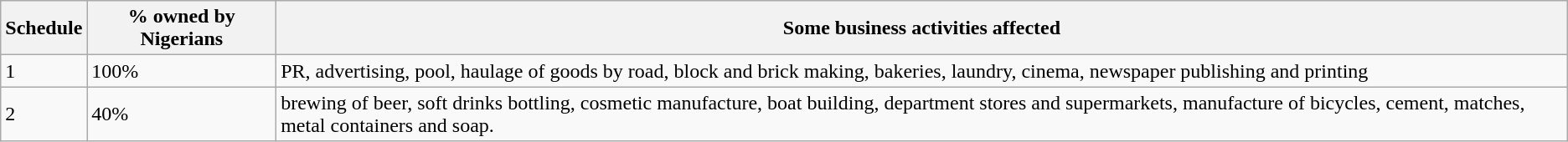<table class="wikitable">
<tr>
<th>Schedule</th>
<th>% owned by Nigerians</th>
<th>Some business activities affected</th>
</tr>
<tr>
<td>1</td>
<td>100%</td>
<td>PR, advertising, pool, haulage of goods by road, block and brick making, bakeries, laundry, cinema, newspaper publishing and printing</td>
</tr>
<tr>
<td>2</td>
<td>40%</td>
<td>brewing of beer, soft drinks bottling, cosmetic manufacture, boat building, department stores and supermarkets, manufacture of bicycles, cement, matches, metal containers and soap.</td>
</tr>
</table>
